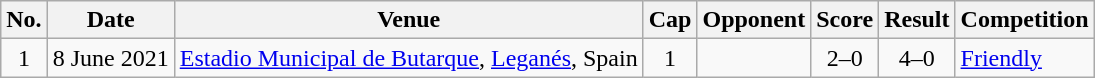<table class="wikitable sortable">
<tr>
<th scope="col">No.</th>
<th scope="col">Date</th>
<th scope="col">Venue</th>
<th scope="col">Cap</th>
<th scope="col">Opponent</th>
<th scope="col">Score</th>
<th scope="col">Result</th>
<th scope="col">Competition</th>
</tr>
<tr>
<td align="center">1</td>
<td>8 June 2021</td>
<td><a href='#'>Estadio Municipal de Butarque</a>, <a href='#'>Leganés</a>, Spain</td>
<td align="center">1</td>
<td></td>
<td align="center">2–0</td>
<td align="center">4–0</td>
<td><a href='#'>Friendly</a></td>
</tr>
</table>
